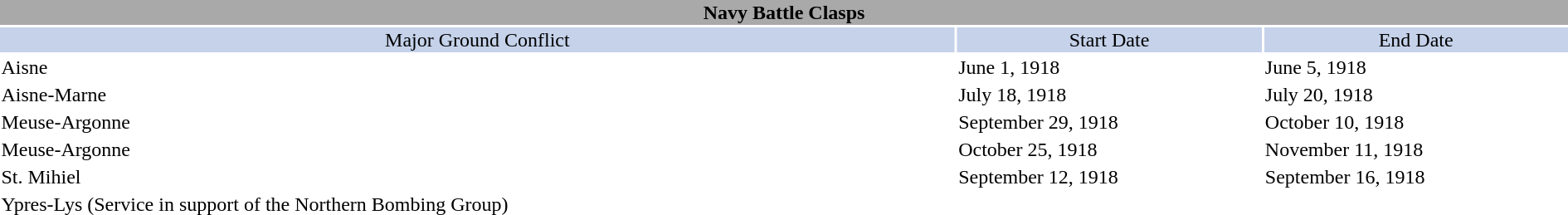<table class="toccolours"  style="width:100%; clear:both; margin:1.5em auto; text-align:center;">
<tr>
<th colspan="7" style="background:darkGrey;"><span>Navy Battle Clasps</span></th>
</tr>
<tr style="background:#c5d2ea; text-align:center;">
<td>Major Ground Conflict</td>
<td>Start Date</td>
<td>End Date</td>
</tr>
<tr style="text-align:left;">
<td>Aisne</td>
<td>June 1, 1918</td>
<td>June 5, 1918</td>
</tr>
<tr align=left>
<td>Aisne-Marne</td>
<td>July 18, 1918</td>
<td>July 20, 1918</td>
</tr>
<tr align=left>
<td>Meuse-Argonne</td>
<td>September 29, 1918</td>
<td>October 10, 1918</td>
</tr>
<tr align=left>
<td>Meuse-Argonne</td>
<td>October 25, 1918</td>
<td>November 11, 1918</td>
</tr>
<tr align=left>
<td>St. Mihiel</td>
<td>September 12, 1918</td>
<td>September 16, 1918</td>
</tr>
<tr align=left>
<td>Ypres-Lys (Service in support of the Northern Bombing Group)</td>
<td></td>
<td></td>
</tr>
</table>
